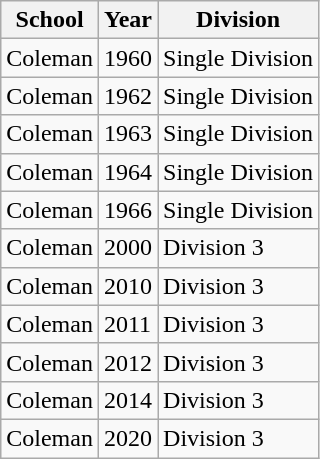<table class="wikitable">
<tr>
<th>School</th>
<th>Year</th>
<th>Division</th>
</tr>
<tr>
<td>Coleman</td>
<td>1960</td>
<td>Single Division</td>
</tr>
<tr>
<td>Coleman</td>
<td>1962</td>
<td>Single Division</td>
</tr>
<tr>
<td>Coleman</td>
<td>1963</td>
<td>Single Division</td>
</tr>
<tr>
<td>Coleman</td>
<td>1964</td>
<td>Single Division</td>
</tr>
<tr>
<td>Coleman</td>
<td>1966</td>
<td>Single Division</td>
</tr>
<tr>
<td>Coleman</td>
<td>2000</td>
<td>Division 3</td>
</tr>
<tr>
<td>Coleman</td>
<td>2010</td>
<td>Division 3</td>
</tr>
<tr>
<td>Coleman</td>
<td>2011</td>
<td>Division 3</td>
</tr>
<tr>
<td>Coleman</td>
<td>2012</td>
<td>Division 3</td>
</tr>
<tr>
<td>Coleman</td>
<td>2014</td>
<td>Division 3</td>
</tr>
<tr>
<td>Coleman</td>
<td>2020</td>
<td>Division 3</td>
</tr>
</table>
